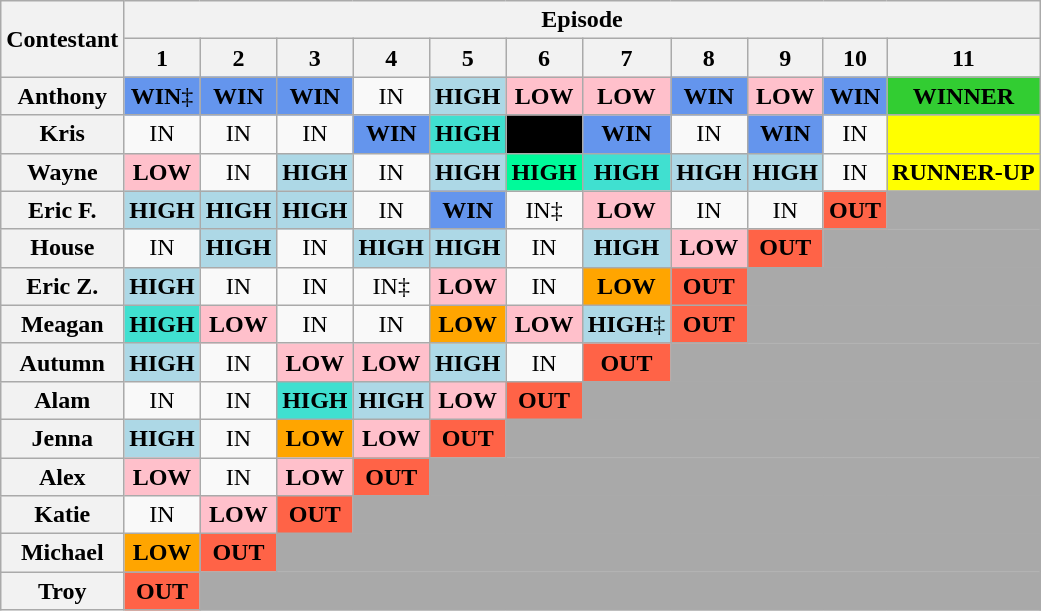<table class="wikitable" style="text-align:center;font-size:100%">
<tr>
<th rowspan=2>Contestant</th>
<th colspan=12>Episode</th>
</tr>
<tr>
<th>1</th>
<th>2</th>
<th>3</th>
<th>4</th>
<th>5</th>
<th>6</th>
<th>7</th>
<th>8</th>
<th>9</th>
<th>10</th>
<th>11</th>
</tr>
<tr>
<th>Anthony</th>
<td style="background:cornflowerblue;"><strong>WIN</strong>‡</td>
<td style="background:cornflowerblue;"><strong>WIN</strong></td>
<td style="background:cornflowerblue;"><strong>WIN</strong></td>
<td>IN</td>
<td style="background:lightblue;"><strong>HIGH</strong></td>
<td style="background:pink;"><strong>LOW</strong></td>
<td style="background:pink;"><strong>LOW</strong></td>
<td style="background:cornflowerblue;"><strong>WIN</strong></td>
<td style="background:pink;"><strong>LOW</strong></td>
<td style="background:cornflowerblue;"><strong>WIN</strong></td>
<td style="background:limegreen;"><strong>WINNER</strong></td>
</tr>
<tr>
<th>Kris</th>
<td>IN</td>
<td>IN</td>
<td>IN</td>
<td style="background:cornflowerblue;"><strong>WIN</strong></td>
<td style="background:turquoise"><strong>HIGH</strong></td>
<td style="background:black;"><strong></strong></td>
<td style="background:cornflowerblue;"><strong>WIN</strong></td>
<td>IN</td>
<td style="background:cornflowerblue;"><strong>WIN</strong></td>
<td>IN</td>
<td style="background:yellow;"></td>
</tr>
<tr>
<th>Wayne</th>
<td style="background:pink;"><strong>LOW</strong></td>
<td>IN</td>
<td style="background:lightblue;"><strong>HIGH</strong></td>
<td>IN</td>
<td style="background:lightblue;"><strong>HIGH</strong></td>
<td style="background:#00fa9a"><strong>HIGH</strong></td>
<td style="background:turquoise"><strong>HIGH</strong></td>
<td style="background:lightblue;"><strong>HIGH</strong></td>
<td style="background:lightblue;"><strong>HIGH</strong></td>
<td>IN</td>
<td style="background:yellow;"><strong>RUNNER-UP</strong></td>
</tr>
<tr>
<th>Eric F.</th>
<td style="background:lightblue"><strong>HIGH</strong></td>
<td style="background:lightblue;"><strong>HIGH</strong></td>
<td style="background:lightblue;"><strong>HIGH</strong></td>
<td>IN</td>
<td style="background:cornflowerblue;"><strong>WIN</strong></td>
<td>IN‡</td>
<td style="background:pink;"><strong>LOW</strong></td>
<td>IN</td>
<td>IN</td>
<td style="background:tomato;"><strong>OUT</strong></td>
<td colspan="2" style="background:darkgrey;"></td>
</tr>
<tr>
<th>House</th>
<td>IN</td>
<td style="background:lightblue;"><strong>HIGH</strong></td>
<td>IN</td>
<td style="background:lightblue;"><strong>HIGH</strong></td>
<td style="background:lightblue;"><strong>HIGH</strong></td>
<td>IN</td>
<td style="background:lightblue;"><strong>HIGH</strong></td>
<td style="background:pink;"><strong>LOW</strong></td>
<td style="background:tomato;"><strong>OUT</strong></td>
<td colspan="2" style="background:darkgrey;"></td>
</tr>
<tr>
<th>Eric Z.</th>
<td style="background:lightblue;"><strong>HIGH</strong></td>
<td>IN</td>
<td>IN</td>
<td>IN‡</td>
<td style="background:pink;"><strong>LOW</strong></td>
<td>IN</td>
<td style="background:orange;"><strong>LOW</strong></td>
<td style="background:tomato;"><strong>OUT</strong></td>
<td colspan="3" style="background:darkgrey;"></td>
</tr>
<tr>
<th>Meagan</th>
<td style="background:turquoise;"><strong>HIGH</strong></td>
<td style="background:pink;"><strong>LOW</strong></td>
<td>IN</td>
<td>IN</td>
<td style="background:orange;"><strong>LOW</strong></td>
<td style="background:pink;"><strong>LOW</strong></td>
<td style="background:lightblue;"><strong>HIGH</strong>‡</td>
<td style="background:tomato;"><strong>OUT</strong></td>
<td colspan="3" style="background:darkgrey;"></td>
</tr>
<tr>
<th>Autumn</th>
<td style="background:lightblue;"><strong>HIGH</strong></td>
<td>IN</td>
<td style="background:pink;"><strong>LOW</strong></td>
<td style="background:pink;"><strong>LOW</strong></td>
<td style="background:lightblue;"><strong>HIGH</strong></td>
<td>IN</td>
<td style="background:tomato;"><strong>OUT</strong></td>
<td colspan="4" style="background:darkgrey;"></td>
</tr>
<tr>
<th>Alam</th>
<td>IN</td>
<td>IN</td>
<td style="background:turquoise;"><strong>HIGH</strong></td>
<td style="background:lightblue;"><strong>HIGH</strong></td>
<td style="background:pink;"><strong>LOW</strong></td>
<td style="background:tomato;"><strong>OUT</strong></td>
<td colspan="5" style="background:darkgrey;"></td>
</tr>
<tr>
<th>Jenna</th>
<td style="background:lightblue;"><strong>HIGH</strong></td>
<td>IN</td>
<td style="background:orange;"><strong>LOW</strong></td>
<td style="background:pink;"><strong>LOW</strong></td>
<td style="background:tomato;"><strong>OUT</strong></td>
<td colspan="6" style="background:darkgrey;"></td>
</tr>
<tr>
<th>Alex</th>
<td style="background:pink;"><strong>LOW</strong></td>
<td>IN</td>
<td style="background:pink;"><strong>LOW</strong></td>
<td style="background:tomato;"><strong>OUT</strong></td>
<td colspan="7" style="background:darkgrey;"></td>
</tr>
<tr>
<th>Katie</th>
<td>IN</td>
<td style="background:pink;"><strong>LOW</strong></td>
<td style="background:tomato;"><strong>OUT</strong></td>
<td colspan="8" style="background:darkgrey;"></td>
</tr>
<tr>
<th>Michael</th>
<td style="background:orange;"><strong>LOW</strong></td>
<td style="background:tomato;"><strong>OUT</strong></td>
<td colspan="9" style="background:darkgrey;"></td>
</tr>
<tr>
<th>Troy</th>
<td style="background:tomato;"><strong>OUT</strong></td>
<td colspan="10" style="background:darkgrey;"></td>
</tr>
</table>
